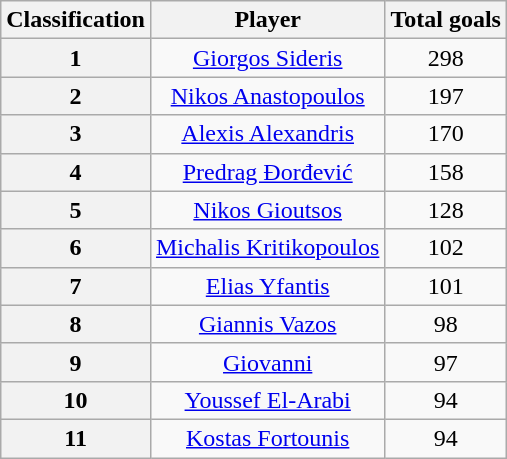<table class="wikitable" style="text-align:center">
<tr>
<th>Classification</th>
<th>Player</th>
<th>Total goals</th>
</tr>
<tr>
<th>1</th>
<td><a href='#'>Giorgos Sideris</a></td>
<td>298</td>
</tr>
<tr>
<th>2</th>
<td><a href='#'>Nikos Anastopoulos</a></td>
<td>197</td>
</tr>
<tr>
<th>3</th>
<td><a href='#'>Alexis Alexandris</a></td>
<td>170</td>
</tr>
<tr>
<th>4</th>
<td><a href='#'>Predrag Đorđević</a></td>
<td>158</td>
</tr>
<tr>
<th>5</th>
<td><a href='#'>Nikos Gioutsos</a></td>
<td>128</td>
</tr>
<tr>
<th>6</th>
<td><a href='#'>Michalis Kritikopoulos</a></td>
<td>102</td>
</tr>
<tr>
<th>7</th>
<td><a href='#'>Elias Yfantis</a></td>
<td>101</td>
</tr>
<tr>
<th>8</th>
<td><a href='#'>Giannis Vazos</a></td>
<td>98</td>
</tr>
<tr>
<th>9</th>
<td><a href='#'>Giovanni</a></td>
<td>97</td>
</tr>
<tr>
<th>10</th>
<td><a href='#'>Youssef El-Arabi</a></td>
<td>94</td>
</tr>
<tr>
<th>11</th>
<td><a href='#'>Kostas Fortounis</a></td>
<td>94</td>
</tr>
</table>
